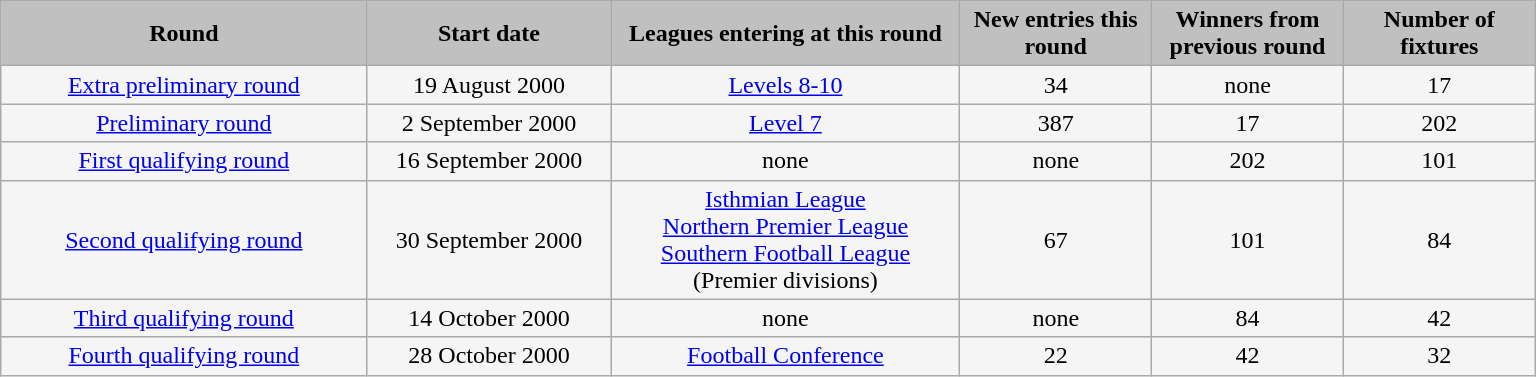<table class="wikitable" style="width: 1024px; background:WhiteSmoke; text-align:center">
<tr>
<th scope="col" style="width: 21.00%; background:silver;">Round</th>
<th scope="col" style="width: 14.00%; background:silver;">Start date</th>
<th scope="col" style="width: 20.00%; background:silver;">Leagues entering at this round</th>
<th scope="col" style="width: 11.00%; background:silver;">New entries this round</th>
<th scope="col" style="width: 11.00%; background:silver;">Winners from previous round</th>
<th scope="col" style="width: 11.00%; background:silver;">Number of fixtures</th>
</tr>
<tr align=center>
<td><a href='#'>Extra preliminary round</a></td>
<td>19 August 2000</td>
<td><a href='#'>Levels 8-10</a></td>
<td>34</td>
<td>none</td>
<td>17</td>
</tr>
<tr align=center>
<td><a href='#'>Preliminary round</a></td>
<td>2 September 2000</td>
<td><a href='#'>Level 7</a></td>
<td>387</td>
<td>17</td>
<td>202</td>
</tr>
<tr align=center>
<td><a href='#'>First qualifying round</a></td>
<td>16 September 2000</td>
<td>none</td>
<td>none</td>
<td>202</td>
<td>101</td>
</tr>
<tr align=center>
<td><a href='#'>Second qualifying round</a></td>
<td>30 September 2000</td>
<td><a href='#'>Isthmian League</a><br><a href='#'>Northern Premier League</a><br><a href='#'>Southern Football League</a><br>(Premier divisions)</td>
<td>67</td>
<td>101</td>
<td>84</td>
</tr>
<tr align=center>
<td><a href='#'>Third qualifying round</a></td>
<td>14 October 2000</td>
<td>none</td>
<td>none</td>
<td>84</td>
<td>42</td>
</tr>
<tr align=center>
<td><a href='#'>Fourth qualifying round</a></td>
<td>28 October 2000</td>
<td><a href='#'>Football Conference</a></td>
<td>22</td>
<td>42</td>
<td>32</td>
</tr>
</table>
